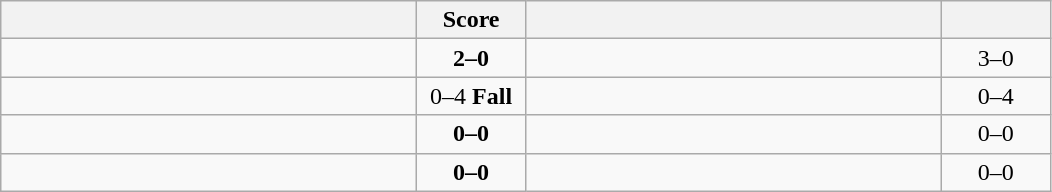<table class="wikitable" style="text-align: center; ">
<tr>
<th align="right" width="270"></th>
<th width="65">Score</th>
<th align="left" width="270"></th>
<th width="65"></th>
</tr>
<tr>
<td align="left"><strong></strong></td>
<td><strong>2–0</strong></td>
<td align="left"></td>
<td>3–0 <strong></strong></td>
</tr>
<tr>
<td align="left"></td>
<td>0–4 <strong>Fall</strong></td>
<td align="left"><strong></strong></td>
<td>0–4 <strong></strong></td>
</tr>
<tr>
<td align="left"></td>
<td><strong>0–0</strong></td>
<td align="left"></td>
<td>0–0 <strong></strong></td>
</tr>
<tr>
<td align="left"></td>
<td><strong>0–0</strong></td>
<td align="left"></td>
<td>0–0 <strong></strong></td>
</tr>
</table>
